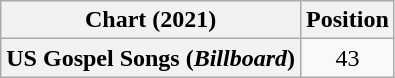<table class="wikitable plainrowheaders" style="text-align:center">
<tr>
<th scope="col">Chart (2021)</th>
<th scope="col">Position</th>
</tr>
<tr>
<th scope="row">US Gospel Songs (<em>Billboard</em>)</th>
<td>43</td>
</tr>
</table>
